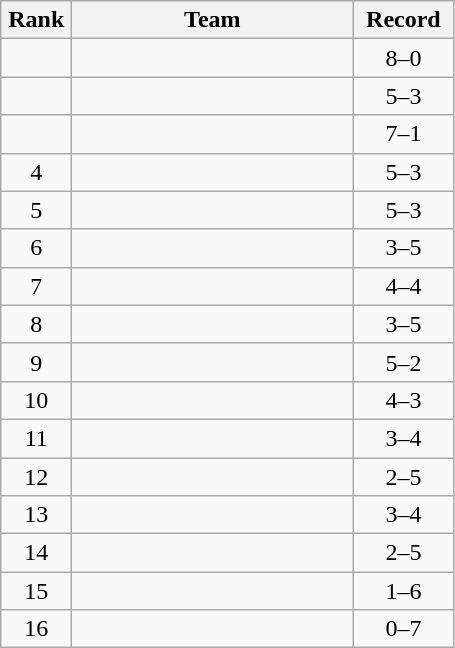<table class="wikitable" style="text-align: center;">
<tr>
<th width=40>Rank</th>
<th width=180>Team</th>
<th width=60>Record</th>
</tr>
<tr>
<td></td>
<td align="left"></td>
<td>8–0</td>
</tr>
<tr>
<td></td>
<td align="left"></td>
<td>5–3</td>
</tr>
<tr>
<td></td>
<td align="left"></td>
<td>7–1</td>
</tr>
<tr>
<td>4</td>
<td align="left"></td>
<td>5–3</td>
</tr>
<tr>
<td>5</td>
<td align="left"></td>
<td>5–3</td>
</tr>
<tr>
<td>6</td>
<td align="left"></td>
<td>3–5</td>
</tr>
<tr>
<td>7</td>
<td align="left"></td>
<td>4–4</td>
</tr>
<tr>
<td>8</td>
<td align="left"></td>
<td>3–5</td>
</tr>
<tr>
<td>9</td>
<td align="left"></td>
<td>5–2</td>
</tr>
<tr>
<td>10</td>
<td align="left"></td>
<td>4–3</td>
</tr>
<tr>
<td>11</td>
<td align="left"></td>
<td>3–4</td>
</tr>
<tr>
<td>12</td>
<td align="left"></td>
<td>2–5</td>
</tr>
<tr>
<td>13</td>
<td align="left"></td>
<td>3–4</td>
</tr>
<tr>
<td>14</td>
<td align="left"></td>
<td>2–5</td>
</tr>
<tr>
<td>15</td>
<td align="left"></td>
<td>1–6</td>
</tr>
<tr>
<td>16</td>
<td align="left"></td>
<td>0–7</td>
</tr>
</table>
